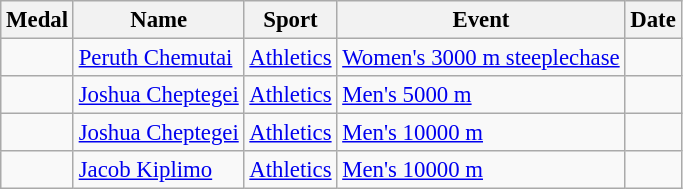<table class="wikitable sortable" style="font-size: 95%;">
<tr>
<th>Medal</th>
<th>Name</th>
<th>Sport</th>
<th>Event</th>
<th>Date</th>
</tr>
<tr>
<td></td>
<td><a href='#'>Peruth Chemutai</a></td>
<td><a href='#'>Athletics</a></td>
<td><a href='#'>Women's 3000 m steeplechase</a></td>
<td></td>
</tr>
<tr>
<td></td>
<td><a href='#'>Joshua Cheptegei</a></td>
<td><a href='#'>Athletics</a></td>
<td><a href='#'>Men's 5000 m</a></td>
<td></td>
</tr>
<tr>
<td></td>
<td><a href='#'>Joshua Cheptegei</a></td>
<td><a href='#'>Athletics</a></td>
<td><a href='#'>Men's 10000 m</a></td>
<td></td>
</tr>
<tr>
<td></td>
<td><a href='#'>Jacob Kiplimo</a></td>
<td><a href='#'>Athletics</a></td>
<td><a href='#'>Men's 10000 m</a></td>
<td></td>
</tr>
</table>
